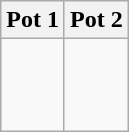<table class="wikitable">
<tr>
<th>Pot 1</th>
<th>Pot 2</th>
</tr>
<tr>
<td><br><br><br></td>
<td><br><br><br></td>
</tr>
</table>
